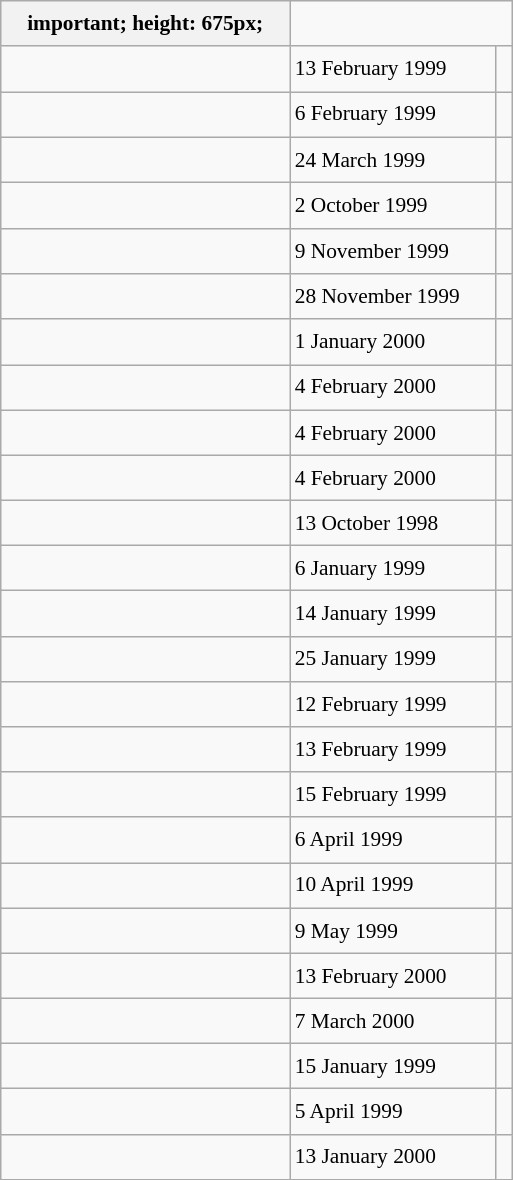<table class="wikitable" style="font-size: 89%; float: left; width: 24em; margin-right: 1em; line-height: 1.65em">
<tr>
<th>important; height: 675px;</th>
</tr>
<tr>
<td></td>
<td>13 February 1999</td>
<td><small></small></td>
</tr>
<tr>
<td></td>
<td>6 February 1999</td>
<td><small></small></td>
</tr>
<tr>
<td></td>
<td>24 March 1999</td>
<td><small></small></td>
</tr>
<tr>
<td></td>
<td>2 October 1999</td>
<td><small></small> </td>
</tr>
<tr>
<td></td>
<td>9 November 1999</td>
<td><small></small></td>
</tr>
<tr>
<td></td>
<td>28 November 1999</td>
<td><small></small></td>
</tr>
<tr>
<td></td>
<td>1 January 2000</td>
<td><small></small></td>
</tr>
<tr>
<td></td>
<td>4 February 2000</td>
<td><small></small></td>
</tr>
<tr>
<td></td>
<td>4 February 2000</td>
<td><small></small></td>
</tr>
<tr>
<td></td>
<td>4 February 2000</td>
<td><small></small></td>
</tr>
<tr>
<td></td>
<td>13 October 1998</td>
<td><small></small></td>
</tr>
<tr>
<td></td>
<td>6 January 1999</td>
<td><small></small></td>
</tr>
<tr>
<td></td>
<td>14 January 1999</td>
<td><small></small></td>
</tr>
<tr>
<td></td>
<td>25 January 1999</td>
<td><small></small></td>
</tr>
<tr>
<td></td>
<td>12 February 1999</td>
<td><small></small></td>
</tr>
<tr>
<td></td>
<td>13 February 1999</td>
<td><small></small></td>
</tr>
<tr>
<td></td>
<td>15 February 1999</td>
<td><small></small></td>
</tr>
<tr>
<td></td>
<td>6 April 1999</td>
<td><small></small></td>
</tr>
<tr>
<td></td>
<td>10 April 1999</td>
<td><small></small></td>
</tr>
<tr>
<td></td>
<td>9 May 1999</td>
<td><small></small></td>
</tr>
<tr>
<td></td>
<td>13 February 2000</td>
<td><small></small></td>
</tr>
<tr>
<td></td>
<td>7 March 2000</td>
<td><small></small></td>
</tr>
<tr>
<td></td>
<td>15 January 1999</td>
<td><small></small></td>
</tr>
<tr>
<td></td>
<td>5 April 1999</td>
<td><small></small></td>
</tr>
<tr>
<td></td>
<td>13 January 2000</td>
<td><small></small></td>
</tr>
</table>
